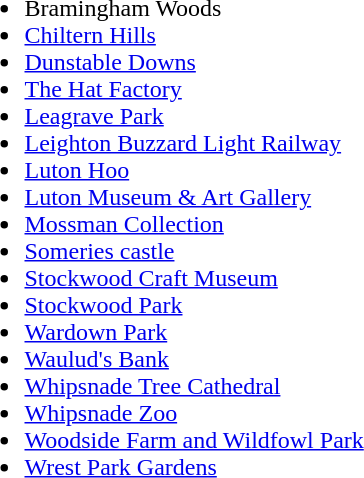<table>
<tr>
<td valign="top"><br><ul><li>  Bramingham Woods</li><li>  <a href='#'>Chiltern Hills</a></li><li>  <a href='#'>Dunstable Downs</a></li><li><a href='#'>The Hat Factory</a></li><li>  <a href='#'>Leagrave Park</a></li><li>  <a href='#'>Leighton Buzzard Light Railway</a></li><li>  <a href='#'>Luton Hoo</a></li><li> <a href='#'>Luton Museum & Art Gallery</a></li><li> <a href='#'>Mossman Collection</a></li><li>  <a href='#'>Someries castle</a></li><li>  <a href='#'>Stockwood Craft Museum</a></li><li> <a href='#'>Stockwood Park</a></li><li> <a href='#'>Wardown Park</a></li><li>  <a href='#'>Waulud's Bank</a></li><li> <a href='#'>Whipsnade Tree Cathedral</a></li><li>  <a href='#'>Whipsnade Zoo</a></li><li><a href='#'>Woodside Farm and Wildfowl Park</a></li><li> <a href='#'>Wrest Park Gardens</a></li></ul></td>
</tr>
</table>
